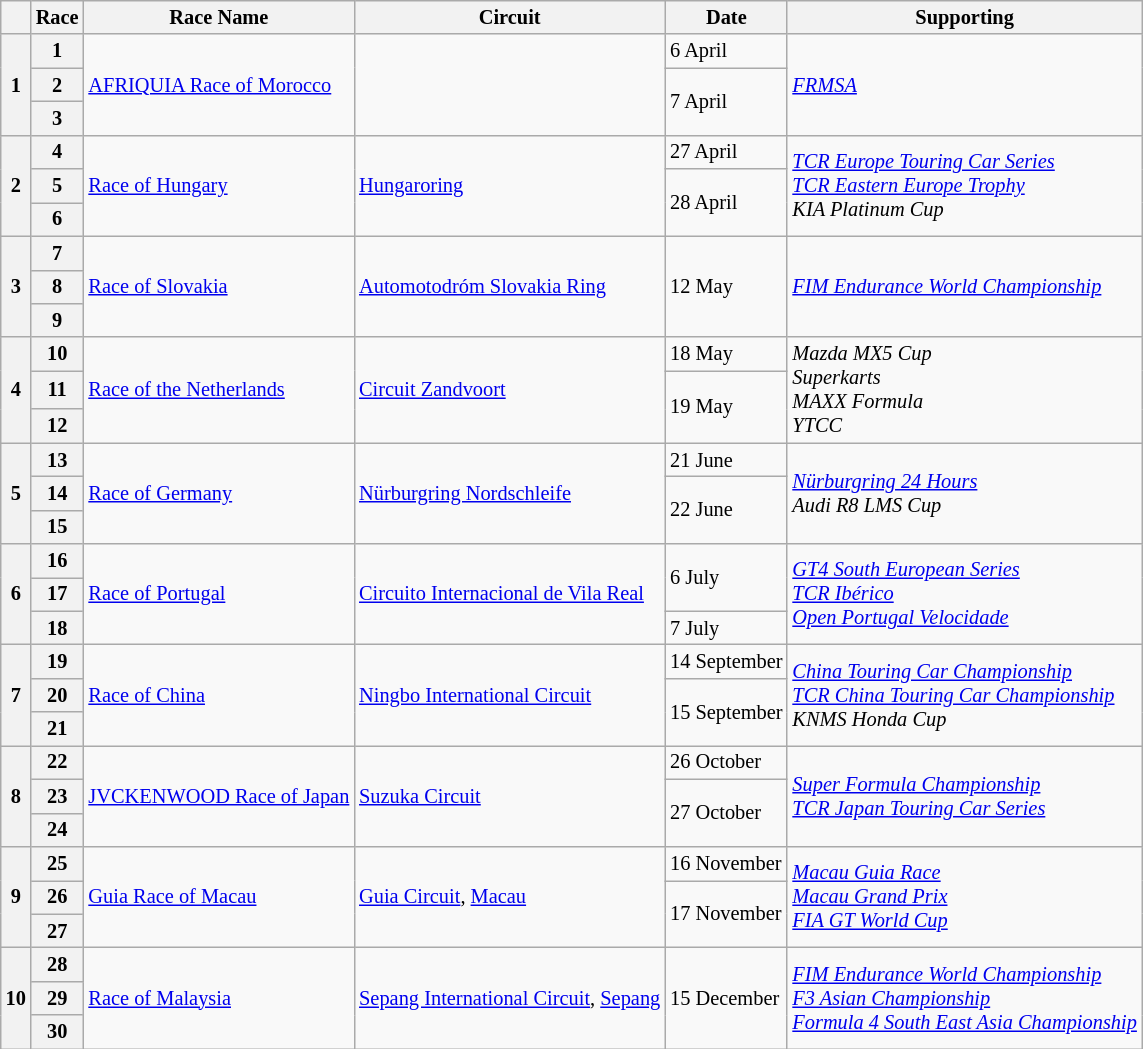<table class="wikitable" style="font-size: 85%">
<tr>
<th></th>
<th>Race</th>
<th>Race Name</th>
<th>Circuit</th>
<th>Date</th>
<th>Supporting</th>
</tr>
<tr>
<th rowspan=3>1</th>
<th>1</th>
<td rowspan=3><a href='#'>AFRIQUIA Race of Morocco</a></td>
<td rowspan=3></td>
<td>6 April</td>
<td rowspan=3><em><a href='#'>FRMSA</a></em></td>
</tr>
<tr>
<th>2</th>
<td rowspan=2>7 April</td>
</tr>
<tr>
<th>3</th>
</tr>
<tr>
<th rowspan=3>2</th>
<th>4</th>
<td rowspan=3><a href='#'>Race of Hungary</a></td>
<td rowspan=3> <a href='#'>Hungaroring</a></td>
<td>27 April</td>
<td rowspan=3><em><a href='#'>TCR Europe Touring Car Series</a></em><br><em><a href='#'>TCR Eastern Europe Trophy</a></em><br><em>KIA Platinum Cup</em></td>
</tr>
<tr>
<th>5</th>
<td rowspan=2>28 April</td>
</tr>
<tr>
<th>6</th>
</tr>
<tr>
<th rowspan=3>3</th>
<th>7</th>
<td rowspan=3><a href='#'>Race of Slovakia</a></td>
<td rowspan=3> <a href='#'>Automotodróm Slovakia Ring</a></td>
<td rowspan=3>12 May</td>
<td rowspan=3><em><a href='#'>FIM Endurance World Championship</a></em></td>
</tr>
<tr>
<th>8</th>
</tr>
<tr>
<th>9</th>
</tr>
<tr>
<th rowspan=3>4</th>
<th>10</th>
<td rowspan=3><a href='#'>Race of the Netherlands</a></td>
<td rowspan=3> <a href='#'>Circuit Zandvoort</a></td>
<td>18 May</td>
<td rowspan=3><em>Mazda MX5 Cup<br>Superkarts<br>MAXX Formula<br>YTCC</em></td>
</tr>
<tr>
<th>11</th>
<td rowspan=2>19 May</td>
</tr>
<tr>
<th>12</th>
</tr>
<tr>
<th rowspan=3>5</th>
<th>13</th>
<td rowspan=3><a href='#'>Race of Germany</a></td>
<td rowspan=3> <a href='#'>Nürburgring Nordschleife</a></td>
<td>21 June</td>
<td rowspan=3><em><a href='#'>Nürburgring 24 Hours</a><br>Audi R8 LMS Cup</em></td>
</tr>
<tr>
<th>14</th>
<td rowspan=2>22 June</td>
</tr>
<tr>
<th>15</th>
</tr>
<tr>
<th rowspan=3>6</th>
<th>16</th>
<td rowspan=3><a href='#'>Race of Portugal</a></td>
<td rowspan=3> <a href='#'>Circuito Internacional de Vila Real</a></td>
<td rowspan=2>6 July</td>
<td rowspan=3><em><a href='#'>GT4 South European Series</a></em><br><em><a href='#'>TCR Ibérico</a></em> <br><em><a href='#'>Open Portugal Velocidade</a></em></td>
</tr>
<tr>
<th>17</th>
</tr>
<tr>
<th>18</th>
<td>7 July</td>
</tr>
<tr>
<th rowspan="3">7</th>
<th>19</th>
<td rowspan="3"><a href='#'>Race of China</a></td>
<td rowspan="3"> <a href='#'>Ningbo International Circuit</a></td>
<td>14 September</td>
<td rowspan="3"><em><a href='#'>China Touring Car Championship</a><br><a href='#'>TCR China Touring Car Championship</a><br>KNMS Honda Cup</em></td>
</tr>
<tr>
<th>20</th>
<td rowspan=2>15 September</td>
</tr>
<tr>
<th>21</th>
</tr>
<tr>
<th rowspan="3">8</th>
<th>22</th>
<td rowspan="3"><a href='#'>JVCKENWOOD Race of Japan</a></td>
<td rowspan="3"> <a href='#'>Suzuka Circuit</a></td>
<td>26 October</td>
<td rowspan="3"><em><a href='#'>Super Formula Championship</a><br><a href='#'>TCR Japan Touring Car Series</a></em></td>
</tr>
<tr>
<th>23</th>
<td rowspan=2>27 October</td>
</tr>
<tr>
<th>24</th>
</tr>
<tr>
<th rowspan="3">9</th>
<th>25</th>
<td rowspan="3"><a href='#'>Guia Race of Macau</a></td>
<td rowspan="3"> <a href='#'>Guia Circuit</a>, <a href='#'>Macau</a></td>
<td>16 November</td>
<td rowspan="3"><em><a href='#'>Macau Guia Race</a><br><a href='#'>Macau Grand Prix</a><br><a href='#'>FIA GT World Cup</a></em></td>
</tr>
<tr>
<th>26</th>
<td rowspan=2>17 November</td>
</tr>
<tr>
<th>27</th>
</tr>
<tr>
<th rowspan="3">10</th>
<th>28</th>
<td rowspan="3"><a href='#'>Race of Malaysia</a></td>
<td rowspan="3"> <a href='#'>Sepang International Circuit</a>, <a href='#'>Sepang</a></td>
<td rowspan=3>15 December</td>
<td rowspan="3"><em><a href='#'>FIM Endurance World Championship</a><br><a href='#'>F3 Asian Championship</a><br><a href='#'>Formula 4 South East Asia Championship</a></em></td>
</tr>
<tr>
<th>29</th>
</tr>
<tr>
<th>30</th>
</tr>
</table>
